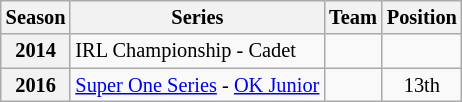<table class="wikitable" style="font-size: 85%; text-align:center">
<tr>
<th>Season</th>
<th>Series</th>
<th>Team</th>
<th>Position</th>
</tr>
<tr>
<th>2014</th>
<td align="left">IRL Championship - Cadet</td>
<td align="left"></td>
<td></td>
</tr>
<tr>
<th>2016</th>
<td align="left"><a href='#'>Super One Series</a> - <a href='#'>OK Junior</a></td>
<td align="left"></td>
<td>13th</td>
</tr>
</table>
